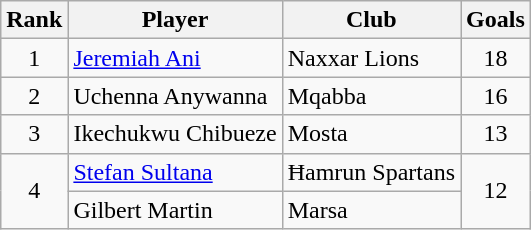<table class="wikitable" style="text-align:center">
<tr>
<th>Rank</th>
<th>Player</th>
<th>Club</th>
<th>Goals</th>
</tr>
<tr>
<td>1</td>
<td align="left"> <a href='#'>Jeremiah Ani</a></td>
<td align="left">Naxxar Lions</td>
<td>18</td>
</tr>
<tr>
<td>2</td>
<td align="left"> Uchenna Anywanna</td>
<td align="left">Mqabba</td>
<td>16</td>
</tr>
<tr>
<td>3</td>
<td align="left"> Ikechukwu Chibueze</td>
<td align="left">Mosta</td>
<td>13</td>
</tr>
<tr>
<td rowspan="2">4</td>
<td align="left"> <a href='#'>Stefan Sultana</a></td>
<td align="left">Ħamrun Spartans</td>
<td rowspan="2">12</td>
</tr>
<tr>
<td align="left"> Gilbert Martin</td>
<td align="left">Marsa</td>
</tr>
</table>
